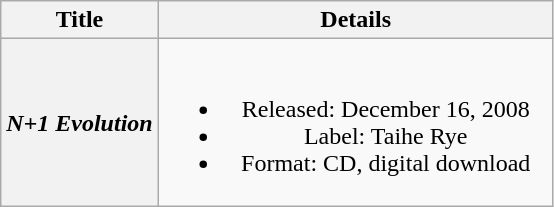<table class="wikitable plainrowheaders" style="text-align:center;">
<tr>
<th scope="col">Title</th>
<th scope="col" style="width:16em;">Details</th>
</tr>
<tr>
<th scope="row"><em>N+1 Evolution</em></th>
<td><br><ul><li>Released: December 16, 2008</li><li>Label: Taihe Rye</li><li>Format: CD, digital download</li></ul></td>
</tr>
</table>
